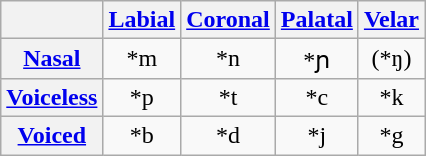<table class="wikitable" style="text-align: center">
<tr>
<th></th>
<th><a href='#'>Labial</a></th>
<th><a href='#'>Coronal</a></th>
<th><a href='#'>Palatal</a></th>
<th><a href='#'>Velar</a></th>
</tr>
<tr>
<th><a href='#'>Nasal</a></th>
<td>*m</td>
<td>*n</td>
<td>*ɲ</td>
<td>(*ŋ)</td>
</tr>
<tr>
<th><a href='#'>Voiceless</a></th>
<td>*p</td>
<td>*t</td>
<td>*c</td>
<td>*k</td>
</tr>
<tr>
<th><a href='#'>Voiced</a></th>
<td>*b</td>
<td>*d</td>
<td>*j</td>
<td>*g</td>
</tr>
</table>
